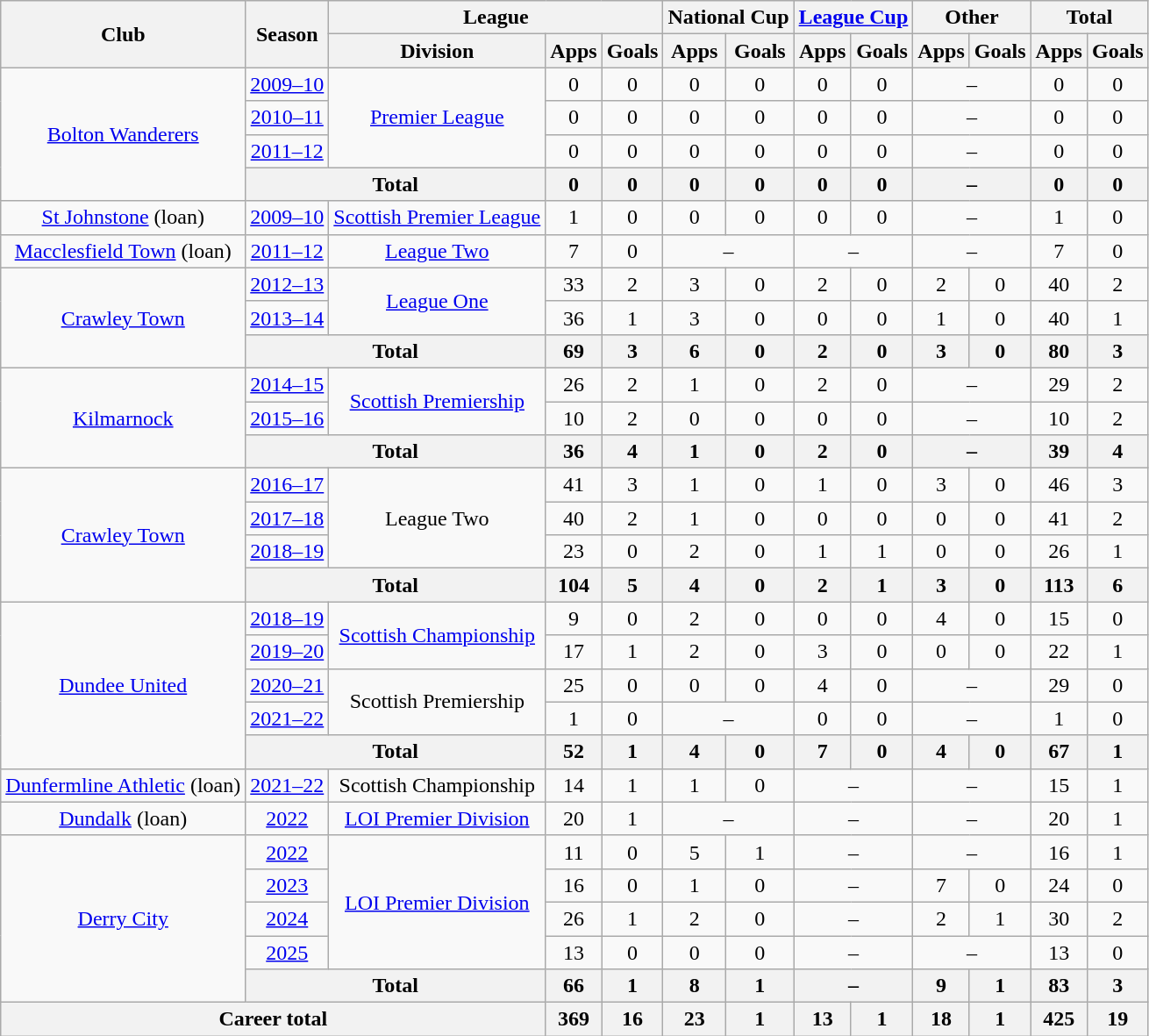<table class="wikitable" style="text-align:center">
<tr>
<th rowspan="2">Club</th>
<th rowspan="2">Season</th>
<th colspan="3">League</th>
<th colspan="2">National Cup</th>
<th colspan="2"><a href='#'>League Cup</a></th>
<th colspan="2">Other</th>
<th colspan="2">Total</th>
</tr>
<tr>
<th>Division</th>
<th>Apps</th>
<th>Goals</th>
<th>Apps</th>
<th>Goals</th>
<th>Apps</th>
<th>Goals</th>
<th>Apps</th>
<th>Goals</th>
<th>Apps</th>
<th>Goals</th>
</tr>
<tr>
<td rowspan=4><a href='#'>Bolton Wanderers</a></td>
<td><a href='#'>2009–10</a></td>
<td rowspan=3><a href='#'>Premier League</a></td>
<td>0</td>
<td>0</td>
<td>0</td>
<td>0</td>
<td>0</td>
<td>0</td>
<td colspan="2">–</td>
<td>0</td>
<td>0</td>
</tr>
<tr>
<td><a href='#'>2010–11</a></td>
<td>0</td>
<td>0</td>
<td>0</td>
<td>0</td>
<td>0</td>
<td>0</td>
<td colspan="2">–</td>
<td>0</td>
<td>0</td>
</tr>
<tr>
<td><a href='#'>2011–12</a></td>
<td>0</td>
<td>0</td>
<td>0</td>
<td>0</td>
<td>0</td>
<td>0</td>
<td colspan="2">–</td>
<td>0</td>
<td>0</td>
</tr>
<tr>
<th colspan=2>Total</th>
<th>0</th>
<th>0</th>
<th>0</th>
<th>0</th>
<th>0</th>
<th>0</th>
<th colspan="2">–</th>
<th>0</th>
<th>0</th>
</tr>
<tr>
<td><a href='#'>St Johnstone</a> (loan)</td>
<td><a href='#'>2009–10</a></td>
<td><a href='#'>Scottish Premier League</a></td>
<td>1</td>
<td>0</td>
<td>0</td>
<td>0</td>
<td>0</td>
<td>0</td>
<td colspan="2">–</td>
<td>1</td>
<td>0</td>
</tr>
<tr>
<td><a href='#'>Macclesfield Town</a> (loan)</td>
<td><a href='#'>2011–12</a></td>
<td><a href='#'>League Two</a></td>
<td>7</td>
<td>0</td>
<td colspan="2">–</td>
<td colspan="2">–</td>
<td colspan="2">–</td>
<td>7</td>
<td>0</td>
</tr>
<tr>
<td rowspan="3"><a href='#'>Crawley Town</a></td>
<td><a href='#'>2012–13</a></td>
<td rowspan=2><a href='#'>League One</a></td>
<td>33</td>
<td>2</td>
<td>3</td>
<td>0</td>
<td>2</td>
<td>0</td>
<td>2</td>
<td>0</td>
<td>40</td>
<td>2</td>
</tr>
<tr>
<td><a href='#'>2013–14</a></td>
<td>36</td>
<td>1</td>
<td>3</td>
<td>0</td>
<td>0</td>
<td>0</td>
<td>1</td>
<td>0</td>
<td>40</td>
<td>1</td>
</tr>
<tr>
<th colspan=2>Total</th>
<th>69</th>
<th>3</th>
<th>6</th>
<th>0</th>
<th>2</th>
<th>0</th>
<th>3</th>
<th>0</th>
<th>80</th>
<th>3</th>
</tr>
<tr>
<td rowspan=3><a href='#'>Kilmarnock</a></td>
<td><a href='#'>2014–15</a></td>
<td rowspan=2><a href='#'>Scottish Premiership</a></td>
<td>26</td>
<td>2</td>
<td>1</td>
<td>0</td>
<td>2</td>
<td>0</td>
<td colspan="2">–</td>
<td>29</td>
<td>2</td>
</tr>
<tr>
<td><a href='#'>2015–16</a></td>
<td>10</td>
<td>2</td>
<td>0</td>
<td>0</td>
<td>0</td>
<td>0</td>
<td colspan="2">–</td>
<td>10</td>
<td>2</td>
</tr>
<tr>
<th colspan=2>Total</th>
<th>36</th>
<th>4</th>
<th>1</th>
<th>0</th>
<th>2</th>
<th>0</th>
<th colspan="2">–</th>
<th>39</th>
<th>4</th>
</tr>
<tr>
<td rowspan=4><a href='#'>Crawley Town</a></td>
<td><a href='#'>2016–17</a></td>
<td rowspan=3>League Two</td>
<td>41</td>
<td>3</td>
<td>1</td>
<td>0</td>
<td>1</td>
<td>0</td>
<td>3</td>
<td>0</td>
<td>46</td>
<td>3</td>
</tr>
<tr>
<td><a href='#'>2017–18</a></td>
<td>40</td>
<td>2</td>
<td>1</td>
<td>0</td>
<td>0</td>
<td>0</td>
<td>0</td>
<td>0</td>
<td>41</td>
<td>2</td>
</tr>
<tr>
<td><a href='#'>2018–19</a></td>
<td>23</td>
<td>0</td>
<td>2</td>
<td>0</td>
<td>1</td>
<td>1</td>
<td>0</td>
<td>0</td>
<td>26</td>
<td>1</td>
</tr>
<tr>
<th colspan=2>Total</th>
<th>104</th>
<th>5</th>
<th>4</th>
<th>0</th>
<th>2</th>
<th>1</th>
<th>3</th>
<th>0</th>
<th>113</th>
<th>6</th>
</tr>
<tr>
<td rowspan=5><a href='#'>Dundee United</a></td>
<td><a href='#'>2018–19</a></td>
<td rowspan=2><a href='#'>Scottish Championship</a></td>
<td>9</td>
<td>0</td>
<td>2</td>
<td>0</td>
<td>0</td>
<td>0</td>
<td>4</td>
<td>0</td>
<td>15</td>
<td>0</td>
</tr>
<tr>
<td><a href='#'>2019–20</a></td>
<td>17</td>
<td>1</td>
<td>2</td>
<td>0</td>
<td>3</td>
<td>0</td>
<td>0</td>
<td>0</td>
<td>22</td>
<td>1</td>
</tr>
<tr>
<td><a href='#'>2020–21</a></td>
<td rowspan=2>Scottish Premiership</td>
<td>25</td>
<td>0</td>
<td>0</td>
<td>0</td>
<td>4</td>
<td>0</td>
<td colspan="2">–</td>
<td>29</td>
<td>0</td>
</tr>
<tr>
<td><a href='#'>2021–22</a></td>
<td>1</td>
<td>0</td>
<td colspan="2">–</td>
<td>0</td>
<td>0</td>
<td colspan="2">–</td>
<td>1</td>
<td>0</td>
</tr>
<tr>
<th colspan=2>Total</th>
<th>52</th>
<th>1</th>
<th>4</th>
<th>0</th>
<th>7</th>
<th>0</th>
<th>4</th>
<th>0</th>
<th>67</th>
<th>1</th>
</tr>
<tr>
<td><a href='#'>Dunfermline Athletic</a> (loan)</td>
<td><a href='#'>2021–22</a></td>
<td>Scottish Championship</td>
<td>14</td>
<td>1</td>
<td>1</td>
<td>0</td>
<td colspan="2">–</td>
<td colspan="2">–</td>
<td>15</td>
<td>1</td>
</tr>
<tr>
<td><a href='#'>Dundalk</a> (loan)</td>
<td><a href='#'>2022</a></td>
<td><a href='#'>LOI Premier Division</a></td>
<td>20</td>
<td>1</td>
<td colspan="2">–</td>
<td colspan="2">–</td>
<td colspan="2">–</td>
<td>20</td>
<td>1</td>
</tr>
<tr>
<td rowspan=5><a href='#'>Derry City</a></td>
<td><a href='#'>2022</a></td>
<td rowspan=4><a href='#'>LOI Premier Division</a></td>
<td>11</td>
<td>0</td>
<td>5</td>
<td>1</td>
<td colspan="2">–</td>
<td colspan="2">–</td>
<td>16</td>
<td>1</td>
</tr>
<tr>
<td><a href='#'>2023</a></td>
<td>16</td>
<td>0</td>
<td>1</td>
<td>0</td>
<td colspan="2">–</td>
<td>7</td>
<td>0</td>
<td>24</td>
<td>0</td>
</tr>
<tr>
<td><a href='#'>2024</a></td>
<td>26</td>
<td>1</td>
<td>2</td>
<td>0</td>
<td colspan="2">–</td>
<td>2</td>
<td>1</td>
<td>30</td>
<td>2</td>
</tr>
<tr>
<td><a href='#'>2025</a></td>
<td>13</td>
<td>0</td>
<td>0</td>
<td>0</td>
<td colspan="2">–</td>
<td colspan="2">–</td>
<td>13</td>
<td>0</td>
</tr>
<tr>
<th colspan=2>Total</th>
<th>66</th>
<th>1</th>
<th>8</th>
<th>1</th>
<th colspan="2">–</th>
<th>9</th>
<th>1</th>
<th>83</th>
<th>3</th>
</tr>
<tr>
<th colspan="3">Career total</th>
<th>369</th>
<th>16</th>
<th>23</th>
<th>1</th>
<th>13</th>
<th>1</th>
<th>18</th>
<th>1</th>
<th>425</th>
<th>19</th>
</tr>
</table>
